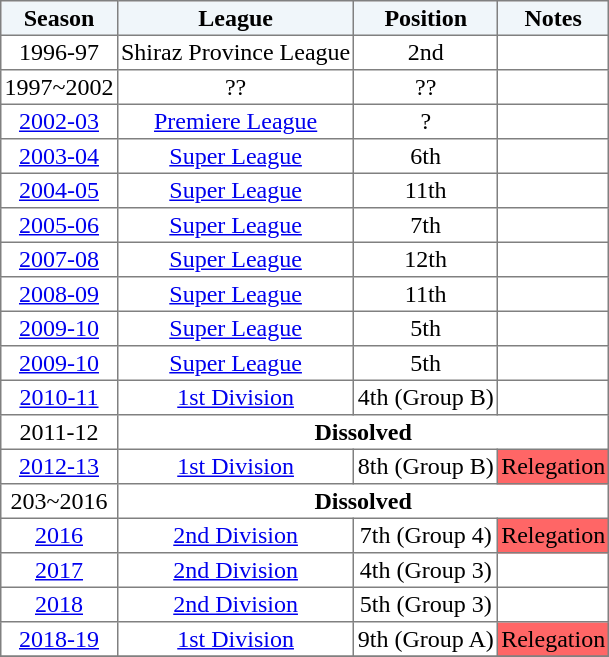<table border="1" cellpadding="2" style="border-collapse:collapse; text-align:center; font-size:normal;">
<tr style="background:#f0f6fa;">
<th>Season</th>
<th>League</th>
<th>Position</th>
<th>Notes</th>
</tr>
<tr>
<td>1996-97</td>
<td>Shiraz Province League</td>
<td>2nd</td>
<td></td>
</tr>
<tr>
<td>1997~2002</td>
<td>??</td>
<td>??</td>
<td></td>
</tr>
<tr>
<td><a href='#'>2002-03</a></td>
<td><a href='#'>Premiere League</a></td>
<td>?</td>
<td></td>
</tr>
<tr>
<td><a href='#'>2003-04</a></td>
<td><a href='#'>Super League</a></td>
<td>6th</td>
<td></td>
</tr>
<tr>
<td><a href='#'>2004-05</a></td>
<td><a href='#'>Super League</a></td>
<td>11th</td>
<td></td>
</tr>
<tr>
<td><a href='#'>2005-06</a></td>
<td><a href='#'>Super League</a></td>
<td>7th</td>
<td></td>
</tr>
<tr>
<td><a href='#'>2007-08</a></td>
<td><a href='#'>Super League</a></td>
<td>12th</td>
<td></td>
</tr>
<tr>
<td><a href='#'>2008-09</a></td>
<td><a href='#'>Super League</a></td>
<td>11th</td>
<td></td>
</tr>
<tr>
<td><a href='#'>2009-10</a></td>
<td><a href='#'>Super League</a></td>
<td>5th</td>
<td></td>
</tr>
<tr>
<td><a href='#'>2009-10</a></td>
<td><a href='#'>Super League</a></td>
<td>5th</td>
<td></td>
</tr>
<tr>
<td><a href='#'>2010-11</a></td>
<td><a href='#'>1st Division</a></td>
<td>4th (Group B)</td>
<td></td>
</tr>
<tr>
<td>2011-12</td>
<th colspan=3>Dissolved</th>
</tr>
<tr>
<td><a href='#'>2012-13</a></td>
<td><a href='#'>1st Division</a></td>
<td>8th (Group B)</td>
<td bgcolor=FF6666>Relegation</td>
</tr>
<tr>
<td>203~2016</td>
<th colspan=3>Dissolved</th>
</tr>
<tr>
<td><a href='#'>2016</a></td>
<td><a href='#'>2nd Division</a></td>
<td>7th (Group 4)</td>
<td bgcolor=FF6666>Relegation</td>
</tr>
<tr>
<td><a href='#'>2017</a></td>
<td><a href='#'>2nd Division</a></td>
<td>4th (Group 3)</td>
<td></td>
</tr>
<tr>
<td><a href='#'>2018</a></td>
<td><a href='#'>2nd Division</a></td>
<td>5th (Group 3)</td>
<td></td>
</tr>
<tr>
<td><a href='#'>2018-19</a></td>
<td><a href='#'>1st Division</a></td>
<td>9th (Group A)</td>
<td bgcolor=FF6666>Relegation</td>
</tr>
<tr>
</tr>
</table>
